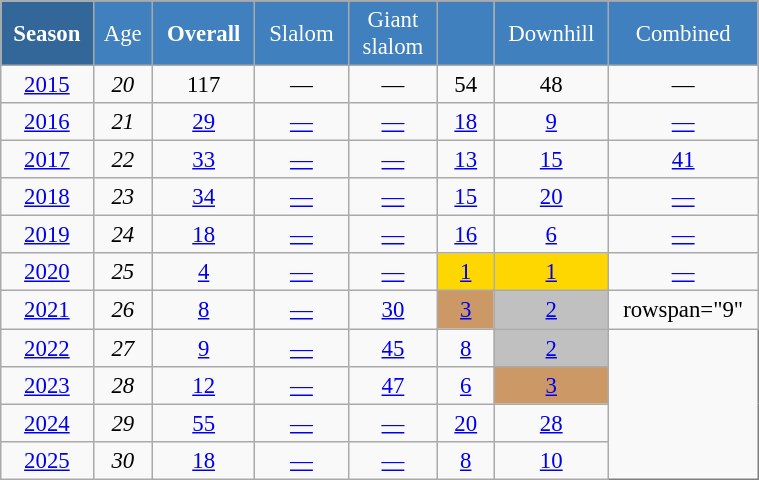<table class="wikitable"  style="font-size:95%; text-align:center; border:gray solid 1px; width:40%;">
<tr style="background:#369; color:white;">
<td rowspan="2" style="width:4%;"><strong>Season</strong></td>
</tr>
<tr style="background:#4180be; color:white;">
<td style="width:3%;">Age</td>
<td style="width:5%;"><strong>Overall</strong></td>
<td style="width:5%;">Slalom</td>
<td style="width:5%;">Giant slalom</td>
<td style="width:5%;"></td>
<td style="width:5%;">Downhill</td>
<td style="width:5%;">Combined</td>
</tr>
<tr>
<td><a href='#'>2015</a></td>
<td><em>20</em></td>
<td>117</td>
<td>—</td>
<td>—</td>
<td>54</td>
<td>48</td>
<td>—</td>
</tr>
<tr>
<td><a href='#'>2016</a></td>
<td><em>21</em></td>
<td><a href='#'>29</a></td>
<td><a href='#'>—</a></td>
<td><a href='#'>—</a></td>
<td><a href='#'>18</a></td>
<td><a href='#'>9</a></td>
<td><a href='#'>—</a></td>
</tr>
<tr>
<td><a href='#'>2017</a></td>
<td><em>22</em></td>
<td><a href='#'>33</a></td>
<td><a href='#'>—</a></td>
<td><a href='#'>—</a></td>
<td><a href='#'>13</a></td>
<td><a href='#'>15</a></td>
<td><a href='#'>41</a></td>
</tr>
<tr>
<td><a href='#'>2018</a></td>
<td><em>23</em></td>
<td><a href='#'>34</a></td>
<td><a href='#'>—</a></td>
<td><a href='#'>—</a></td>
<td><a href='#'>15</a></td>
<td><a href='#'>20</a></td>
<td><a href='#'>—</a></td>
</tr>
<tr>
<td><a href='#'>2019</a></td>
<td><em>24</em></td>
<td><a href='#'>18</a></td>
<td><a href='#'>—</a></td>
<td><a href='#'>—</a></td>
<td><a href='#'>16</a></td>
<td><a href='#'>6</a></td>
<td><a href='#'>—</a></td>
</tr>
<tr>
<td><a href='#'>2020</a></td>
<td><em>25</em></td>
<td><a href='#'>4</a></td>
<td><a href='#'>—</a></td>
<td><a href='#'>—</a></td>
<td style="background:gold;"><a href='#'>1</a></td>
<td style="background:gold;"><a href='#'>1</a></td>
<td><a href='#'>—</a></td>
</tr>
<tr>
<td><a href='#'>2021</a></td>
<td><em>26</em></td>
<td><a href='#'>8</a></td>
<td><a href='#'>—</a></td>
<td><a href='#'>30</a></td>
<td style="background:#c96;"><a href='#'>3</a></td>
<td style="background:silver;"><a href='#'>2</a></td>
<td>rowspan="9" </td>
</tr>
<tr>
<td><a href='#'>2022</a></td>
<td><em>27</em></td>
<td><a href='#'>9</a></td>
<td><a href='#'>—</a></td>
<td><a href='#'>45</a></td>
<td><a href='#'>8</a></td>
<td style="background:silver;"><a href='#'>2</a></td>
</tr>
<tr>
<td><a href='#'>2023</a></td>
<td><em>28</em></td>
<td><a href='#'>12</a></td>
<td><a href='#'>—</a></td>
<td><a href='#'>47</a></td>
<td><a href='#'>6</a></td>
<td style="background:#c96;"><a href='#'>3</a></td>
</tr>
<tr>
<td><a href='#'>2024</a></td>
<td><em>29</em></td>
<td><a href='#'>55</a></td>
<td><a href='#'>—</a></td>
<td><a href='#'>—</a></td>
<td><a href='#'>20</a></td>
<td><a href='#'>28</a></td>
</tr>
<tr>
<td><a href='#'>2025</a></td>
<td><em>30</em></td>
<td><a href='#'>18</a></td>
<td><a href='#'>—</a></td>
<td><a href='#'>—</a></td>
<td><a href='#'>8</a></td>
<td><a href='#'>10</a></td>
</tr>
</table>
